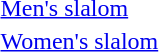<table>
<tr>
<td><a href='#'>Men's slalom</a></td>
<td></td>
<td></td>
<td></td>
</tr>
<tr>
<td><a href='#'>Women's slalom</a></td>
<td></td>
<td></td>
<td></td>
</tr>
</table>
